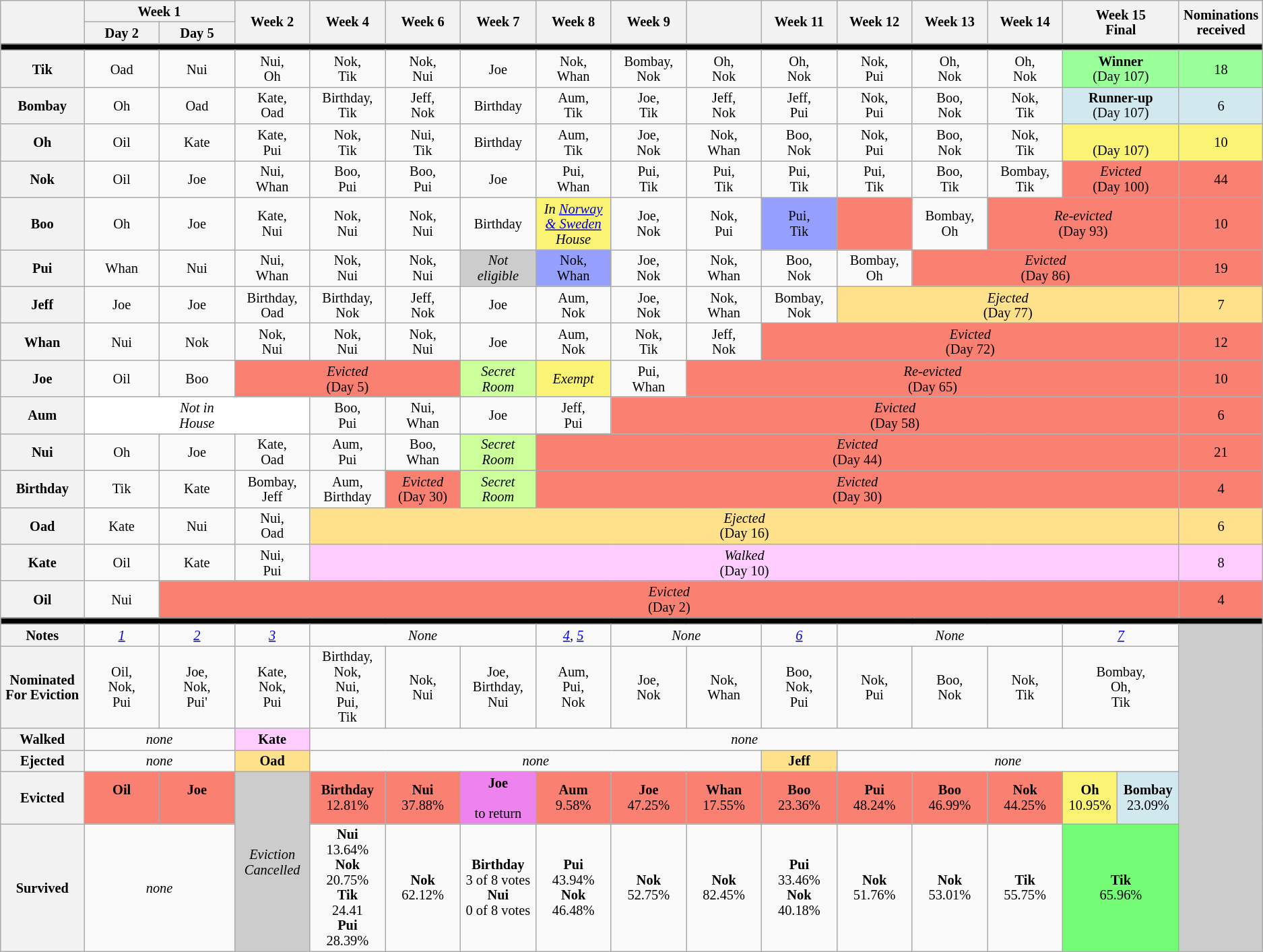<table class="wikitable" style="text-align:center; font-size:85%; line-height:15px;">
<tr>
<th style="width:5%" rowspan="2"></th>
<th style="width:10%" colspan="2">Week 1</th>
<th style="width:5%" rowspan="2">Week 2</th>
<th style="width:5%" rowspan="2">Week 4</th>
<th style="width:5%" rowspan="2">Week 6</th>
<th style="width:5%" rowspan="2">Week 7</th>
<th style="width:5%" rowspan="2">Week 8</th>
<th style="width:5%" rowspan="2">Week 9</th>
<th style="width:5%" rowspan="2"></th>
<th style="width:5%" rowspan="2">Week 11</th>
<th style="width:5%" rowspan="2">Week 12</th>
<th style="width:5%" rowspan="2">Week 13</th>
<th style="width:5%" rowspan="2">Week 14</th>
<th style="width:5%" rowspan="2" colspan="2">Week 15<br>Final</th>
<th style="width:1%" rowspan="2">Nominations received</th>
</tr>
<tr>
<th style="width:5%">Day 2</th>
<th style="width:5%">Day 5</th>
</tr>
<tr>
<th style="background:#000" colspan="17"></th>
</tr>
<tr>
<th>Tik</th>
<td>Oad</td>
<td>Nui</td>
<td>Nui,<br>Oh</td>
<td>Nok,<br>Tik</td>
<td>Nok,<br>Nui</td>
<td>Joe</td>
<td>Nok,<br>Whan</td>
<td>Bombay,<br>Nok</td>
<td>Oh,<br>Nok</td>
<td>Oh,<br>Nok</td>
<td>Nok,<br>Pui</td>
<td>Oh,<br>Nok</td>
<td>Oh,<br>Nok</td>
<td style="background:#99FF99" colspan="2"><strong>Winner</strong><br>(Day 107)</td>
<td style="background:#99FF99">18</td>
</tr>
<tr>
<th>Bombay</th>
<td>Oh</td>
<td>Oad</td>
<td>Kate,<br>Oad</td>
<td>Birthday,<br>Tik</td>
<td>Jeff,<br>Nok</td>
<td>Birthday</td>
<td>Aum,<br>Tik</td>
<td>Joe,<br>Tik</td>
<td>Jeff,<br>Nok</td>
<td>Jeff,<br>Pui</td>
<td>Nok,<br>Pui</td>
<td>Boo,<br>Nok</td>
<td>Nok,<br>Tik</td>
<td style="background:#D1E8EF" colspan="2"><strong>Runner-up</strong><br>(Day 107)</td>
<td style="background:#D1E8EF">6</td>
</tr>
<tr>
<th>Oh</th>
<td>Oil</td>
<td>Kate</td>
<td>Kate,<br>Pui</td>
<td>Nok,<br>Tik</td>
<td>Nui,<br>Tik</td>
<td>Birthday</td>
<td>Aum,<br>Tik</td>
<td>Joe,<br>Nok</td>
<td>Nok,<br>Whan</td>
<td>Boo,<br>Nok</td>
<td>Nok,<br>Pui</td>
<td>Boo,<br>Nok</td>
<td>Nok,<br>Tik</td>
<td style="background:#FBF373" colspan="2"><br>(Day 107)</td>
<td style="background:#FBF373">10</td>
</tr>
<tr>
<th>Nok</th>
<td>Oil</td>
<td>Joe</td>
<td>Nui,<br>Whan</td>
<td>Boo,<br>Pui</td>
<td>Boo,<br>Pui</td>
<td>Joe</td>
<td>Pui,<br>Whan</td>
<td>Pui,<br>Tik</td>
<td>Pui,<br>Tik</td>
<td>Pui,<br>Tik</td>
<td>Pui,<br>Tik</td>
<td>Boo,<br>Tik</td>
<td>Bombay,<br>Tik</td>
<td style="background:#FA8072" colspan=2><em>Evicted</em><br>(Day 100)</td>
<td style="background:#FA8072">44</td>
</tr>
<tr>
<th>Boo</th>
<td>Oh</td>
<td>Joe</td>
<td>Kate,<br>Nui</td>
<td>Nok,<br>Nui</td>
<td>Nok,<br>Nui</td>
<td>Birthday</td>
<td style="background:#FBF373"><em>In <a href='#'>Norway & Sweden</a> House</em></td>
<td>Joe,<br>Nok</td>
<td>Nok,<br>Pui</td>
<td style="background:#959FFD">Pui,<br>Tik</td>
<td style="background:#FA8072"></td>
<td>Bombay,<br>Oh</td>
<td style="background:#FA8072" colspan=3><em>Re-evicted</em><br>(Day 93)</td>
<td style="background:#FA8072">10</td>
</tr>
<tr>
<th>Pui</th>
<td>Whan</td>
<td>Nui</td>
<td>Nui,<br>Whan</td>
<td>Nok,<br>Nui</td>
<td>Nok,<br>Nui</td>
<td style="background:#CCCCCC"><em>Not<br>eligible</em></td>
<td style="background:#959FFD">Nok,<br>Whan</td>
<td>Joe,<br>Nok</td>
<td>Nok,<br>Whan</td>
<td>Boo,<br>Nok</td>
<td>Bombay,<br>Oh</td>
<td style="background:#FA8072" colspan=4><em>Evicted</em><br>(Day 86)</td>
<td style="background:#FA8072">19</td>
</tr>
<tr>
<th>Jeff</th>
<td>Joe</td>
<td>Joe</td>
<td>Birthday,<br>Oad</td>
<td>Birthday,<br>Nok</td>
<td>Jeff,<br>Nok</td>
<td>Joe</td>
<td>Aum,<br>Nok</td>
<td>Joe,<br>Nok</td>
<td>Nok,<br>Whan</td>
<td>Bombay,<br>Nok</td>
<td style="background:#FFE08B" colspan=5><em>Ejected</em><br>(Day 77)</td>
<td style="background:#FFE08B">7</td>
</tr>
<tr>
<th>Whan</th>
<td>Nui</td>
<td>Nok</td>
<td>Nok,<br>Nui</td>
<td>Nok,<br>Nui</td>
<td>Nok,<br>Nui</td>
<td>Joe</td>
<td>Aum,<br>Nok</td>
<td>Nok,<br>Tik</td>
<td>Jeff,<br>Nok</td>
<td style="background:#FA8072" colspan=6><em>Evicted</em><br>(Day 72)</td>
<td style="background:#FA8072">12</td>
</tr>
<tr>
<th>Joe</th>
<td>Oil</td>
<td>Boo</td>
<td style="background:#FA8072" colspan=3><em>Evicted</em><br>(Day 5)</td>
<td style="background:#CCFF99"><em>Secret<br>Room</em></td>
<td style="background:#FBF373"><em>Exempt</em></td>
<td>Pui,<br>Whan</td>
<td style="background:#FA8072" colspan=7><em>Re-evicted</em><br>(Day 65)</td>
<td style="background:#FA8072">10</td>
</tr>
<tr>
<th>Aum</th>
<td style="background:white"  colspan="3"><em>Not in<br>House</em></td>
<td>Boo,<br>Pui</td>
<td>Nui,<br>Whan</td>
<td>Joe</td>
<td>Jeff,<br>Pui</td>
<td style="background:#FA8072" colspan=8><em>Evicted</em><br>(Day 58)</td>
<td style="background:#FA8072">6</td>
</tr>
<tr>
<th>Nui</th>
<td>Oh</td>
<td>Joe</td>
<td>Kate,<br>Oad</td>
<td>Aum,<br>Pui</td>
<td>Boo,<br>Whan</td>
<td style="background:#CCFF99"><em>Secret<br>Room</em></td>
<td style="background:#FA8072" colspan=9><em>Evicted</em><br>(Day 44)</td>
<td style="background:#FA8072">21</td>
</tr>
<tr>
<th>Birthday</th>
<td>Tik</td>
<td>Kate</td>
<td>Bombay,<br>Jeff</td>
<td>Aum,<br>Birthday</td>
<td style="background:#FA8072"><em>Evicted</em><br>(Day 30)</td>
<td style="background:#CCFF99"><em>Secret<br>Room</em></td>
<td style="background:#FA8072" colspan=9><em>Evicted</em><br>(Day 30)</td>
<td style="background:#FA8072">4</td>
</tr>
<tr>
<th>Oad</th>
<td>Kate</td>
<td>Nui</td>
<td>Nui,<br>Oad</td>
<td style="background:#FFE08B" colspan=12><em>Ejected</em><br>(Day 16)</td>
<td style="background:#FFE08B">6</td>
</tr>
<tr>
<th>Kate</th>
<td>Oil</td>
<td>Kate</td>
<td>Nui,<br>Pui</td>
<td style="background:#FFCCFF" colspan=12><em>Walked</em><br>(Day 10)</td>
<td style="background:#FFCCFF">8</td>
</tr>
<tr>
<th>Oil</th>
<td>Nui</td>
<td style="background:#FA8072" colspan=14><em>Evicted</em><br>(Day 2)</td>
<td style="background:#FA8072">4</td>
</tr>
<tr>
<th style="background:#000" colspan="17"></th>
</tr>
<tr>
<th>Notes</th>
<td><em><a href='#'>1</a></em></td>
<td><em><a href='#'>2</a></em></td>
<td><em><a href='#'>3</a></em></td>
<td colspan="3"><em>None</em></td>
<td><em><a href='#'>4</a>, <a href='#'>5</a></em></td>
<td colspan="2"><em>None</em></td>
<td><em><a href='#'>6</a></em></td>
<td colspan="3"><em>None</em></td>
<td colspan="2"><em><a href='#'>7</a></em></td>
<td style="background:#CCCCCC;" rowspan=6></td>
</tr>
<tr>
<th>Nominated<br>For Eviction</th>
<td>Oil,<br>Nok,<br>Pui</td>
<td>Joe,<br>Nok,<br>Pui'</td>
<td>Kate,<br>Nok,<br>Pui</td>
<td>Birthday,<br>Nok,<br>Nui,<br>Pui,<br>Tik</td>
<td>Nok,<br>Nui</td>
<td>Joe,<br>Birthday,<br>Nui</td>
<td>Aum,<br>Pui,<br>Nok</td>
<td>Joe,<br>Nok</td>
<td>Nok,<br>Whan</td>
<td>Boo,<br>Nok,<br>Pui</td>
<td>Nok,<br>Pui</td>
<td>Boo,<br>Nok</td>
<td>Nok,<br>Tik</td>
<td colspan=2>Bombay,<br>Oh,<br>Tik</td>
</tr>
<tr>
<th>Walked</th>
<td colspan="2"><em>none</em></td>
<td style="background:#fcf;"><strong>Kate</strong></td>
<td colspan="12"><em>none</em></td>
</tr>
<tr>
<th>Ejected</th>
<td colspan="2"><em>none</em></td>
<td style="background:#FFE08B"><strong>Oad</strong></td>
<td colspan="6"><em>none</em></td>
<td style="background:#FFE08B"><strong>Jeff</strong></td>
<td colspan="5"><em>none</em></td>
</tr>
<tr>
<th>Evicted</th>
<td style="background:#FA8072"><strong>Oil</strong><br><br></td>
<td style="background:#FA8072"><strong>Joe</strong><br><br></td>
<td style="background:#ccc" rowspan=3><em>Eviction<br>Cancelled</em></td>
<td style="background:#FA8072"><strong>Birthday</strong><br>12.81%<br></td>
<td style="background:#FA8072"><strong>Nui</strong><br>37.88%<br></td>
<td style="background:violet"><strong>Joe</strong><br><br>to return</td>
<td style="background:#FA8072"><strong>Aum</strong><br>9.58%<br></td>
<td style="background:#FA8072"><strong>Joe</strong><br>47.25%<br></td>
<td style="background:#FA8072"><strong>Whan</strong><br>17.55%<br></td>
<td style="background:#FA8072"><strong>Boo</strong><br>23.36%<br></td>
<td style="background:#FA8072"><strong>Pui</strong><br>48.24%<br></td>
<td style="background:#FA8072"><strong>Boo</strong><br>46.99%<br></td>
<td style="background:#FA8072"><strong>Nok</strong><br>44.25%<br></td>
<td style="background:#FBF373"><strong>Oh</strong><br>10.95%<br></td>
<td style="background:#D1E8EF"><strong>Bombay</strong><br>23.09%<br></td>
</tr>
<tr>
<th>Survived</th>
<td colspan="2"><em>none</em></td>
<td><strong>Nui</strong><br>13.64%<br><strong>Nok</strong><br>20.75%<br><strong>Tik</strong><br>24.41<br><strong>Pui</strong><br>28.39%</td>
<td><strong>Nok</strong><br>62.12%</td>
<td><strong>Birthday</strong><br>3 of 8 votes<br><strong>Nui</strong><br>0 of 8 votes</td>
<td><strong>Pui</strong><br>43.94%<br><strong>Nok</strong><br>46.48%</td>
<td><strong>Nok</strong><br>52.75%</td>
<td><strong>Nok</strong><br>82.45%</td>
<td><strong>Pui</strong><br>33.46%<br><strong>Nok</strong><br>40.18%</td>
<td><strong>Nok</strong><br>51.76%</td>
<td><strong>Nok</strong><br>53.01%</td>
<td><strong>Tik</strong><br>55.75%</td>
<td style="background:#73FB76;" colspan="2"><strong>Tik</strong><br>65.96%<br></td>
</tr>
</table>
